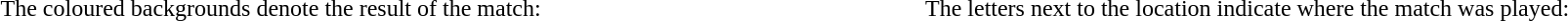<table width="100%">
<tr>
<td width="50%">The coloured backgrounds denote the result of the match:<br></td>
<td width="50%" valign="top">The letters next to the location indicate where the match was played:<br></td>
</tr>
</table>
